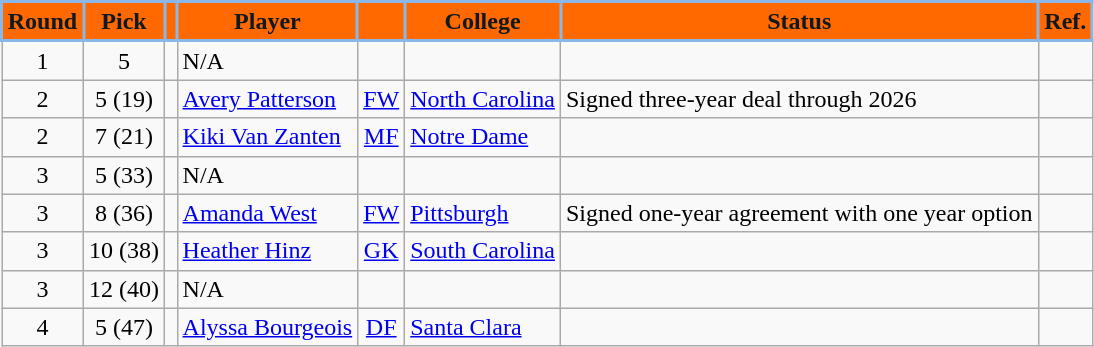<table class="wikitable sortable" style="text-align:left;">
<tr>
<th style="background:#FF6900; color:#101820; border:2px solid #8AB7E9;" scope="col" width:55px;">Round</th>
<th style="background:#FF6900; color:#101820; border:2px solid #8AB7E9;" scope="col" width:55px;">Pick</th>
<th style="background:#FF6900; color:#101820; border:2px solid #8AB7E9;" scope="col" width:30px;"></th>
<th style="background:#FF6900; color:#101820; border:2px solid #8AB7E9;" scope="col" width:200px;">Player</th>
<th style="background:#FF6900; color:#101820; border:2px solid #8AB7E9;" scope="col" width:55px;"></th>
<th style="background:#FF6900; color:#101820; border:2px solid #8AB7E9;" scope="col" width:200px;">College</th>
<th style="background:#FF6900; color:#101820; border:2px solid #8AB7E9;" scope="col" width:450px;">Status</th>
<th style="background:#FF6900; color:#101820; border:2px solid #8AB7E9;" scope="col" width:30px;">Ref.</th>
</tr>
<tr>
<td align="center">1</td>
<td align="center">5</td>
<td></td>
<td>N/A</td>
<td align="center"></td>
<td></td>
<td></td>
<td></td>
</tr>
<tr>
<td align="center">2</td>
<td align="center">5 (19)</td>
<td></td>
<td><a href='#'>Avery Patterson</a></td>
<td align="center"><a href='#'>FW</a></td>
<td><a href='#'>North Carolina</a></td>
<td>Signed three-year deal through 2026</td>
<td></td>
</tr>
<tr>
<td align="center">2</td>
<td align="center">7 (21)</td>
<td></td>
<td><a href='#'>Kiki Van Zanten</a></td>
<td align="center"><a href='#'>MF</a></td>
<td><a href='#'>Notre Dame</a></td>
<td></td>
<td></td>
</tr>
<tr>
<td align="center">3</td>
<td align="center">5 (33)</td>
<td></td>
<td>N/A</td>
<td align="center"></td>
<td></td>
<td></td>
<td></td>
</tr>
<tr>
<td align="center">3</td>
<td align="center">8 (36)</td>
<td></td>
<td><a href='#'>Amanda West</a></td>
<td align="center"><a href='#'>FW</a></td>
<td><a href='#'>Pittsburgh</a></td>
<td>Signed one-year agreement with one year option</td>
<td></td>
</tr>
<tr>
<td align="center">3</td>
<td align="center">10 (38)</td>
<td></td>
<td><a href='#'>Heather Hinz</a></td>
<td align="center"><a href='#'>GK</a></td>
<td><a href='#'>South Carolina</a></td>
<td></td>
<td></td>
</tr>
<tr>
<td align="center">3</td>
<td align="center">12 (40)</td>
<td></td>
<td>N/A</td>
<td align="center"></td>
<td></td>
<td></td>
<td></td>
</tr>
<tr>
<td align="center">4</td>
<td align="center">5 (47)</td>
<td></td>
<td><a href='#'>Alyssa Bourgeois</a></td>
<td align="center"><a href='#'>DF</a></td>
<td><a href='#'>Santa Clara</a></td>
<td></td>
<td></td>
</tr>
</table>
